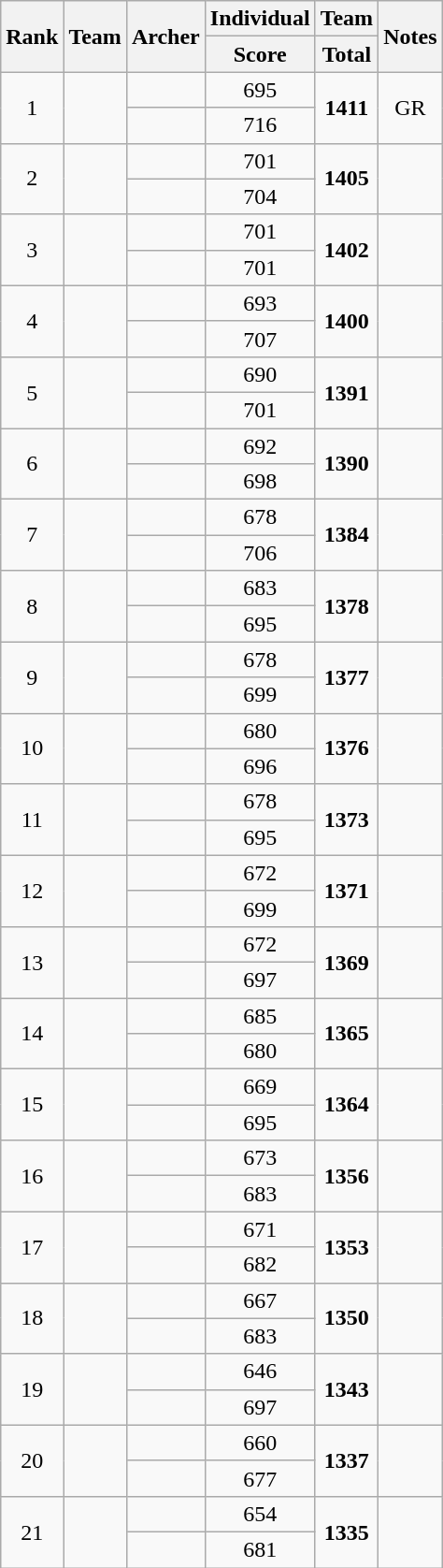<table class="wikitable sortable" style="font-size:100%; text-align:center;">
<tr>
<th rowspan="2">Rank</th>
<th rowspan="2">Team</th>
<th rowspan="2">Archer</th>
<th colspan="1">Individual</th>
<th colspan="1">Team</th>
<th rowspan="2">Notes</th>
</tr>
<tr>
<th>Score</th>
<th>Total</th>
</tr>
<tr>
<td rowspan="2">1</td>
<td rowspan="2" align="left"></td>
<td align="left"></td>
<td>695</td>
<td rowspan="2"><strong>1411</strong></td>
<td rowspan="2">GR</td>
</tr>
<tr>
<td align="left"></td>
<td>716</td>
</tr>
<tr>
<td rowspan="2">2</td>
<td rowspan="2" align="left"></td>
<td align="left"></td>
<td>701</td>
<td rowspan="2"><strong>1405</strong></td>
<td rowspan="2"></td>
</tr>
<tr>
<td align="left"></td>
<td>704</td>
</tr>
<tr>
<td rowspan="2">3</td>
<td rowspan="2" align="left"></td>
<td align="left"></td>
<td>701</td>
<td rowspan="2"><strong>1402</strong></td>
<td rowspan="2"></td>
</tr>
<tr>
<td align="left"></td>
<td>701</td>
</tr>
<tr>
<td rowspan="2">4</td>
<td rowspan="2" align="left"></td>
<td align="left"></td>
<td>693</td>
<td rowspan="2"><strong>1400</strong></td>
<td rowspan="2"></td>
</tr>
<tr>
<td align="left"></td>
<td>707</td>
</tr>
<tr>
<td rowspan="2">5</td>
<td rowspan="2" align="left"></td>
<td align="left"></td>
<td>690</td>
<td rowspan="2"><strong>1391</strong></td>
<td rowspan="2"></td>
</tr>
<tr>
<td align="left"></td>
<td>701</td>
</tr>
<tr>
<td rowspan="2">6</td>
<td rowspan="2" align="left"></td>
<td align="left"></td>
<td>692</td>
<td rowspan="2"><strong>1390</strong></td>
<td rowspan="2"></td>
</tr>
<tr>
<td align="left"></td>
<td>698</td>
</tr>
<tr>
<td rowspan="2">7</td>
<td rowspan="2" align="left"></td>
<td align="left"></td>
<td>678</td>
<td rowspan="2"><strong>1384</strong></td>
<td rowspan="2"></td>
</tr>
<tr>
<td align="left"></td>
<td>706</td>
</tr>
<tr>
<td rowspan="2">8</td>
<td rowspan="2" align="left"></td>
<td align="left"></td>
<td>683</td>
<td rowspan="2"><strong>1378</strong></td>
<td rowspan="2"></td>
</tr>
<tr>
<td align="left"></td>
<td>695</td>
</tr>
<tr>
<td rowspan="2">9</td>
<td rowspan="2" align="left"></td>
<td align="left"></td>
<td>678</td>
<td rowspan="2"><strong>1377</strong></td>
<td rowspan="2"></td>
</tr>
<tr>
<td align="left"></td>
<td>699</td>
</tr>
<tr>
<td rowspan="2">10</td>
<td rowspan="2" align="left"></td>
<td align="left"></td>
<td>680</td>
<td rowspan="2"><strong>1376</strong></td>
<td rowspan="2"></td>
</tr>
<tr>
<td align="left"></td>
<td>696</td>
</tr>
<tr>
<td rowspan="2">11</td>
<td rowspan="2" align="left"></td>
<td align="left"></td>
<td>678</td>
<td rowspan="2"><strong>1373</strong></td>
<td rowspan="2"></td>
</tr>
<tr>
<td align="left"></td>
<td>695</td>
</tr>
<tr>
<td rowspan="2">12</td>
<td rowspan="2" align="left"></td>
<td align="left"></td>
<td>672</td>
<td rowspan="2"><strong>1371</strong></td>
<td rowspan="2"></td>
</tr>
<tr>
<td align="left"></td>
<td>699</td>
</tr>
<tr>
<td rowspan="2">13</td>
<td rowspan="2" align="left"></td>
<td align="left"></td>
<td>672</td>
<td rowspan="2"><strong>1369</strong></td>
<td rowspan="2"></td>
</tr>
<tr>
<td align="left"></td>
<td>697</td>
</tr>
<tr>
<td rowspan="2">14</td>
<td rowspan="2" align="left"></td>
<td align="left"></td>
<td>685</td>
<td rowspan="2"><strong>1365</strong></td>
<td rowspan="2"></td>
</tr>
<tr>
<td align="left"></td>
<td>680</td>
</tr>
<tr>
<td rowspan="2">15</td>
<td rowspan="2" align="left"></td>
<td align="left"></td>
<td>669</td>
<td rowspan="2"><strong>1364</strong></td>
<td rowspan="2"></td>
</tr>
<tr>
<td align="left"></td>
<td>695</td>
</tr>
<tr>
<td rowspan="2">16</td>
<td rowspan="2" align="left"></td>
<td align="left"></td>
<td>673</td>
<td rowspan="2"><strong>1356</strong></td>
<td rowspan="2"></td>
</tr>
<tr>
<td align="left"></td>
<td>683</td>
</tr>
<tr>
<td rowspan="2">17</td>
<td rowspan="2" align="left"></td>
<td align="left"></td>
<td>671</td>
<td rowspan="2"><strong>1353</strong></td>
<td rowspan="2"></td>
</tr>
<tr>
<td align="left"></td>
<td>682</td>
</tr>
<tr>
<td rowspan="2">18</td>
<td rowspan="2" align="left"></td>
<td align="left"></td>
<td>667</td>
<td rowspan="2"><strong>1350</strong></td>
<td rowspan="2"></td>
</tr>
<tr>
<td align="left"></td>
<td>683</td>
</tr>
<tr>
<td rowspan="2">19</td>
<td rowspan="2" align="left"></td>
<td align="left"></td>
<td>646</td>
<td rowspan="2"><strong>1343</strong></td>
<td rowspan="2"></td>
</tr>
<tr>
<td align="left"></td>
<td>697</td>
</tr>
<tr>
<td rowspan="2">20</td>
<td rowspan="2" align="left"></td>
<td align="left"></td>
<td>660</td>
<td rowspan="2"><strong>1337</strong></td>
<td rowspan="2"></td>
</tr>
<tr>
<td align="left"></td>
<td>677</td>
</tr>
<tr>
<td rowspan="2">21</td>
<td rowspan="2" align="left"></td>
<td align="left"></td>
<td>654</td>
<td rowspan="2"><strong>1335</strong></td>
<td rowspan="2"></td>
</tr>
<tr>
<td align="left"></td>
<td>681</td>
</tr>
</table>
